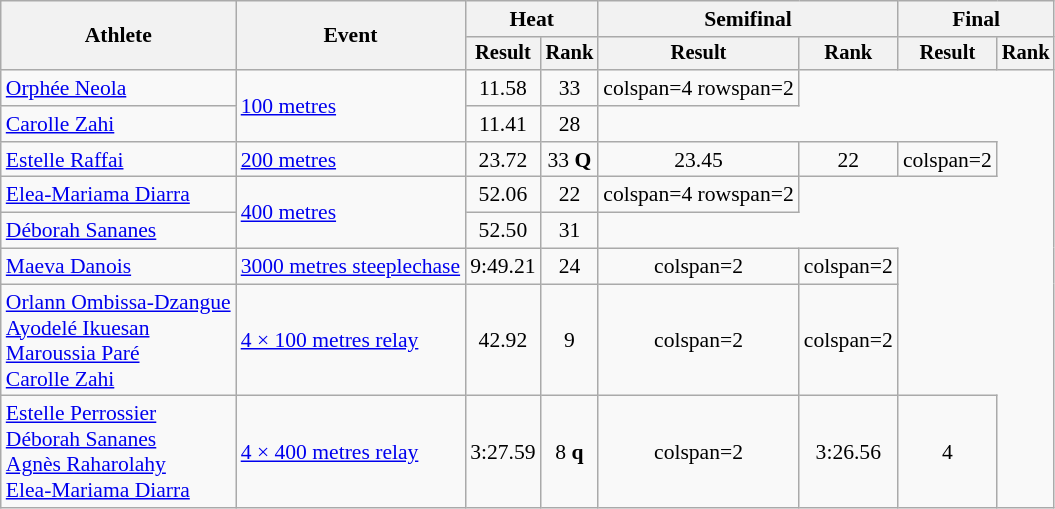<table class=wikitable style=font-size:90%>
<tr>
<th rowspan=2>Athlete</th>
<th rowspan=2>Event</th>
<th colspan=2>Heat</th>
<th colspan=2>Semifinal</th>
<th colspan=2>Final</th>
</tr>
<tr style=font-size:95%>
<th>Result</th>
<th>Rank</th>
<th>Result</th>
<th>Rank</th>
<th>Result</th>
<th>Rank</th>
</tr>
<tr align=center>
<td align=left><a href='#'>Orphée Neola</a></td>
<td align=left rowspan=2><a href='#'>100 metres</a></td>
<td>11.58</td>
<td>33</td>
<td>colspan=4 rowspan=2 </td>
</tr>
<tr align=center>
<td align=left><a href='#'>Carolle Zahi</a></td>
<td>11.41</td>
<td>28</td>
</tr>
<tr align=center>
<td align=left><a href='#'>Estelle Raffai</a></td>
<td align=left><a href='#'>200 metres</a></td>
<td>23.72</td>
<td>33 <strong>Q</strong></td>
<td>23.45</td>
<td>22</td>
<td>colspan=2 </td>
</tr>
<tr align=center>
<td align=left><a href='#'>Elea-Mariama Diarra</a></td>
<td align=left rowspan=2><a href='#'>400 metres</a></td>
<td>52.06</td>
<td>22</td>
<td>colspan=4 rowspan=2 </td>
</tr>
<tr align=center>
<td align=left><a href='#'>Déborah Sananes</a></td>
<td>52.50</td>
<td>31</td>
</tr>
<tr align=center>
<td align=left><a href='#'>Maeva Danois</a></td>
<td align=left><a href='#'>3000 metres steeplechase</a></td>
<td>9:49.21</td>
<td>24</td>
<td>colspan=2 </td>
<td>colspan=2 </td>
</tr>
<tr align=center>
<td align=left><a href='#'>Orlann Ombissa-Dzangue</a><br><a href='#'>Ayodelé Ikuesan</a><br><a href='#'>Maroussia Paré</a><br><a href='#'>Carolle Zahi</a></td>
<td align=left><a href='#'>4 × 100 metres relay</a></td>
<td>42.92 <strong></strong></td>
<td>9</td>
<td>colspan=2 </td>
<td>colspan=2 </td>
</tr>
<tr align=center>
<td align=left><a href='#'>Estelle Perrossier</a><br><a href='#'>Déborah Sananes</a><br><a href='#'>Agnès Raharolahy</a><br><a href='#'>Elea-Mariama Diarra</a></td>
<td align=left><a href='#'>4 × 400 metres relay</a></td>
<td>3:27.59 <strong></strong></td>
<td>8 <strong>q</strong></td>
<td>colspan=2 </td>
<td>3:26.56 <strong></strong></td>
<td>4</td>
</tr>
</table>
